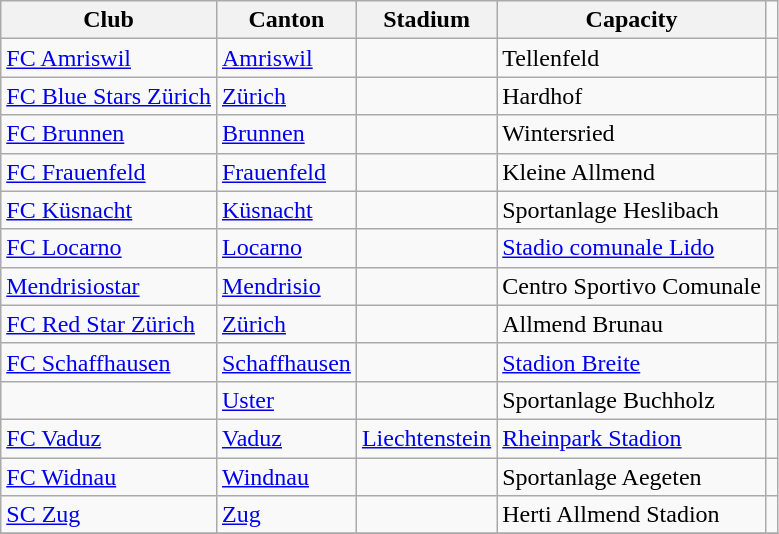<table class="wikitable">
<tr>
<th>Club</th>
<th>Canton</th>
<th>Stadium</th>
<th>Capacity</th>
</tr>
<tr>
<td><a href='#'>FC Amriswil</a></td>
<td><a href='#'>Amriswil</a></td>
<td></td>
<td>Tellenfeld</td>
<td></td>
</tr>
<tr>
<td><a href='#'>FC Blue Stars Zürich</a></td>
<td><a href='#'>Zürich</a></td>
<td></td>
<td>Hardhof</td>
<td></td>
</tr>
<tr>
<td><a href='#'>FC Brunnen</a></td>
<td><a href='#'>Brunnen</a></td>
<td></td>
<td>Wintersried</td>
<td></td>
</tr>
<tr>
<td><a href='#'>FC Frauenfeld</a></td>
<td><a href='#'>Frauenfeld</a></td>
<td></td>
<td>Kleine Allmend</td>
<td></td>
</tr>
<tr>
<td><a href='#'>FC Küsnacht</a></td>
<td><a href='#'>Küsnacht</a></td>
<td></td>
<td>Sportanlage Heslibach</td>
<td></td>
</tr>
<tr>
<td><a href='#'>FC Locarno</a></td>
<td><a href='#'>Locarno</a></td>
<td></td>
<td><a href='#'>Stadio comunale Lido</a></td>
<td></td>
</tr>
<tr>
<td><a href='#'>Mendrisiostar</a></td>
<td><a href='#'>Mendrisio</a></td>
<td></td>
<td>Centro Sportivo Comunale</td>
<td></td>
</tr>
<tr>
<td><a href='#'>FC Red Star Zürich</a></td>
<td><a href='#'>Zürich</a></td>
<td></td>
<td>Allmend Brunau</td>
<td></td>
</tr>
<tr>
<td><a href='#'>FC Schaffhausen</a></td>
<td><a href='#'>Schaffhausen</a></td>
<td></td>
<td><a href='#'>Stadion Breite</a></td>
<td></td>
</tr>
<tr>
<td></td>
<td><a href='#'>Uster</a></td>
<td></td>
<td>Sportanlage Buchholz</td>
<td></td>
</tr>
<tr>
<td><a href='#'>FC Vaduz</a></td>
<td><a href='#'>Vaduz</a></td>
<td> <a href='#'>Liechtenstein</a></td>
<td><a href='#'>Rheinpark Stadion</a></td>
<td></td>
</tr>
<tr>
<td><a href='#'>FC Widnau</a></td>
<td><a href='#'>Windnau</a></td>
<td></td>
<td>Sportanlage Aegeten</td>
<td></td>
</tr>
<tr>
<td><a href='#'>SC Zug</a></td>
<td><a href='#'>Zug</a></td>
<td></td>
<td>Herti Allmend Stadion</td>
<td></td>
</tr>
<tr>
</tr>
</table>
